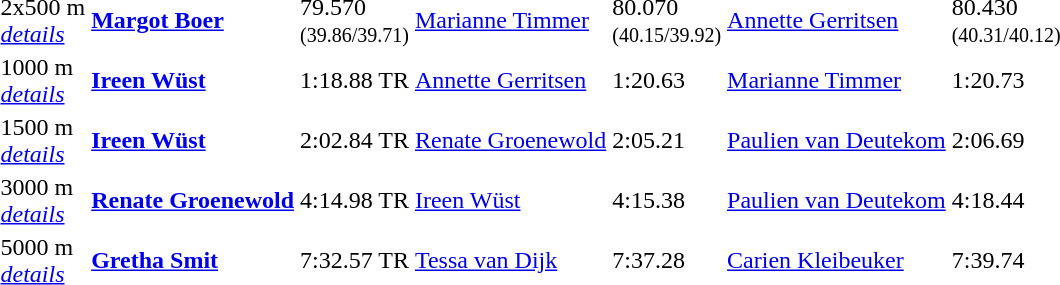<table>
<tr>
<td>2x500 m<br><a href='#'><em>details</em></a></td>
<td><strong><a href='#'>Margot Boer</a></strong></td>
<td>79.570<br><small>(39.86/39.71)</small></td>
<td><a href='#'>Marianne Timmer</a></td>
<td>80.070<br><small>(40.15/39.92)</small></td>
<td><a href='#'>Annette Gerritsen</a></td>
<td>80.430<br><small>(40.31/40.12)</small></td>
</tr>
<tr>
<td>1000 m<br><a href='#'><em>details</em></a></td>
<td><strong><a href='#'>Ireen Wüst</a></strong></td>
<td>1:18.88 TR</td>
<td><a href='#'>Annette Gerritsen</a></td>
<td>1:20.63</td>
<td><a href='#'>Marianne Timmer</a></td>
<td>1:20.73</td>
</tr>
<tr>
<td>1500 m<br><a href='#'><em>details</em></a></td>
<td><strong><a href='#'>Ireen Wüst</a></strong></td>
<td>2:02.84 TR</td>
<td><a href='#'>Renate Groenewold</a></td>
<td>2:05.21</td>
<td><a href='#'>Paulien van Deutekom</a></td>
<td>2:06.69</td>
</tr>
<tr>
<td>3000 m<br><a href='#'><em>details</em></a></td>
<td><strong><a href='#'>Renate Groenewold</a></strong></td>
<td>4:14.98 TR</td>
<td><a href='#'>Ireen Wüst</a></td>
<td>4:15.38</td>
<td><a href='#'>Paulien van Deutekom</a></td>
<td>4:18.44</td>
</tr>
<tr>
<td>5000 m<br><a href='#'><em>details</em></a></td>
<td><strong><a href='#'>Gretha Smit</a></strong></td>
<td>7:32.57 TR</td>
<td><a href='#'>Tessa van Dijk</a></td>
<td>7:37.28</td>
<td><a href='#'>Carien Kleibeuker</a></td>
<td>7:39.74</td>
</tr>
<tr>
</tr>
</table>
